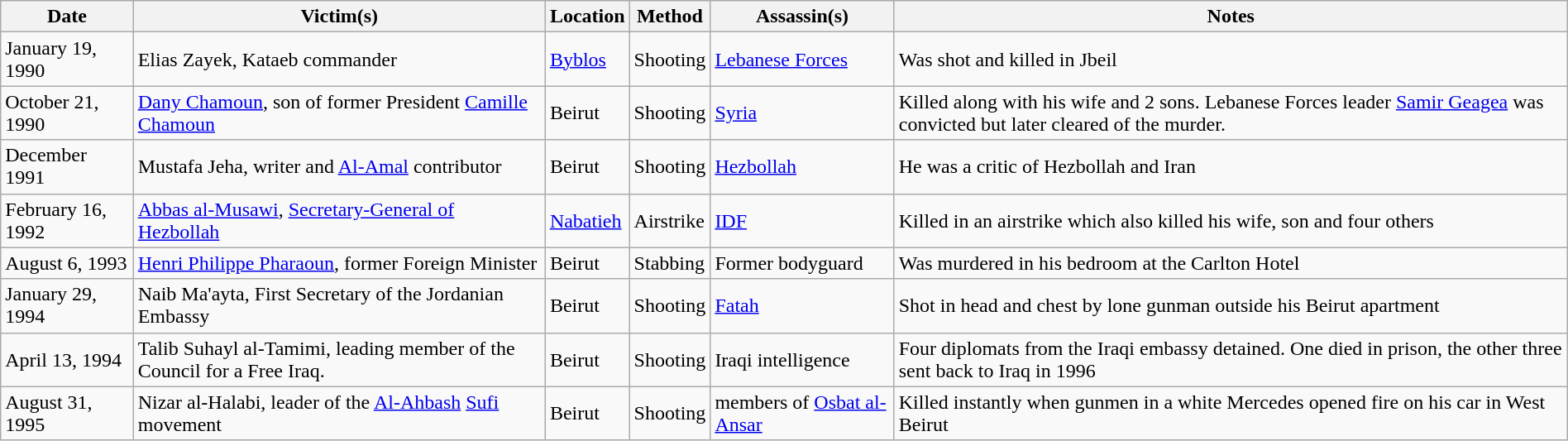<table class="wikitable" style="width:100%">
<tr>
<th>Date</th>
<th>Victim(s)</th>
<th>Location</th>
<th>Method</th>
<th>Assassin(s)</th>
<th>Notes</th>
</tr>
<tr>
<td>January 19, 1990</td>
<td>Elias Zayek, Kataeb commander</td>
<td><a href='#'>Byblos</a></td>
<td>Shooting</td>
<td><a href='#'>Lebanese Forces</a></td>
<td>Was shot and killed in Jbeil</td>
</tr>
<tr>
<td>October 21, 1990</td>
<td><a href='#'>Dany Chamoun</a>, son of former President <a href='#'>Camille Chamoun</a></td>
<td>Beirut</td>
<td>Shooting</td>
<td><a href='#'>Syria</a></td>
<td>Killed along with his wife and 2 sons. Lebanese Forces leader <a href='#'>Samir Geagea</a> was convicted but later cleared of the murder.</td>
</tr>
<tr>
<td>December 1991</td>
<td>Mustafa Jeha, writer and <a href='#'>Al-Amal</a> contributor</td>
<td>Beirut</td>
<td>Shooting</td>
<td><a href='#'>Hezbollah</a></td>
<td>He was a critic of Hezbollah and Iran</td>
</tr>
<tr>
<td>February 16, 1992</td>
<td><a href='#'>Abbas al-Musawi</a>, <a href='#'>Secretary-General of Hezbollah</a></td>
<td><a href='#'>Nabatieh</a></td>
<td>Airstrike</td>
<td><a href='#'>IDF</a></td>
<td>Killed in an airstrike which also killed his wife, son and four others</td>
</tr>
<tr>
<td>August 6, 1993</td>
<td><a href='#'>Henri Philippe Pharaoun</a>, former Foreign Minister</td>
<td>Beirut</td>
<td>Stabbing</td>
<td>Former bodyguard</td>
<td>Was murdered in his bedroom at the Carlton Hotel</td>
</tr>
<tr>
<td>January 29, 1994</td>
<td>Naib Ma'ayta, First Secretary of the Jordanian Embassy</td>
<td>Beirut</td>
<td>Shooting</td>
<td><a href='#'>Fatah</a></td>
<td>Shot in head and chest by lone gunman outside his Beirut apartment</td>
</tr>
<tr>
<td>April 13, 1994</td>
<td>Talib Suhayl al-Tamimi, leading member of the Council for a Free Iraq.</td>
<td>Beirut</td>
<td>Shooting</td>
<td>Iraqi intelligence</td>
<td>Four diplomats from the Iraqi embassy detained. One died in prison, the other three sent back to Iraq in 1996</td>
</tr>
<tr>
<td>August 31, 1995</td>
<td>Nizar al-Halabi, leader of the <a href='#'>Al-Ahbash</a> <a href='#'>Sufi</a> movement</td>
<td>Beirut</td>
<td>Shooting</td>
<td>members of <a href='#'>Osbat al-Ansar</a></td>
<td>Killed instantly when gunmen in a white Mercedes opened fire on his car in West Beirut</td>
</tr>
</table>
